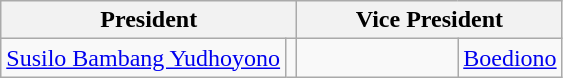<table class="wikitable">
<tr>
<th colspan="2">President</th>
<th colspan="2">Vice President</th>
</tr>
<tr>
<td align="right"><a href='#'>Susilo Bambang Yudhoyono</a></td>
<td align="right"></td>
<td align="left" width=100></td>
<td align="left"><a href='#'>Boediono</a></td>
</tr>
</table>
